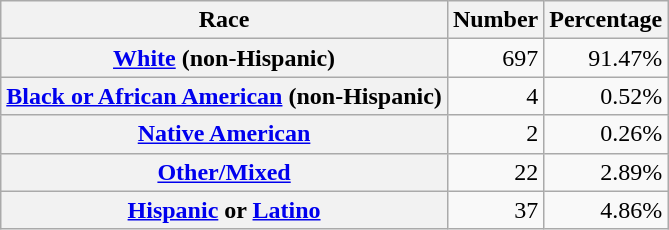<table class="wikitable" style="text-align:right">
<tr>
<th scope="col">Race</th>
<th scope="col">Number</th>
<th scope="col">Percentage</th>
</tr>
<tr>
<th scope="row"><a href='#'>White</a> (non-Hispanic)</th>
<td>697</td>
<td>91.47%</td>
</tr>
<tr>
<th scope="row"><a href='#'>Black or African American</a> (non-Hispanic)</th>
<td>4</td>
<td>0.52%</td>
</tr>
<tr>
<th scope="row"><a href='#'>Native American</a></th>
<td>2</td>
<td>0.26%</td>
</tr>
<tr>
<th scope="row"><a href='#'>Other/Mixed</a></th>
<td>22</td>
<td>2.89%</td>
</tr>
<tr>
<th scope="row"><a href='#'>Hispanic</a> or <a href='#'>Latino</a></th>
<td>37</td>
<td>4.86%</td>
</tr>
</table>
